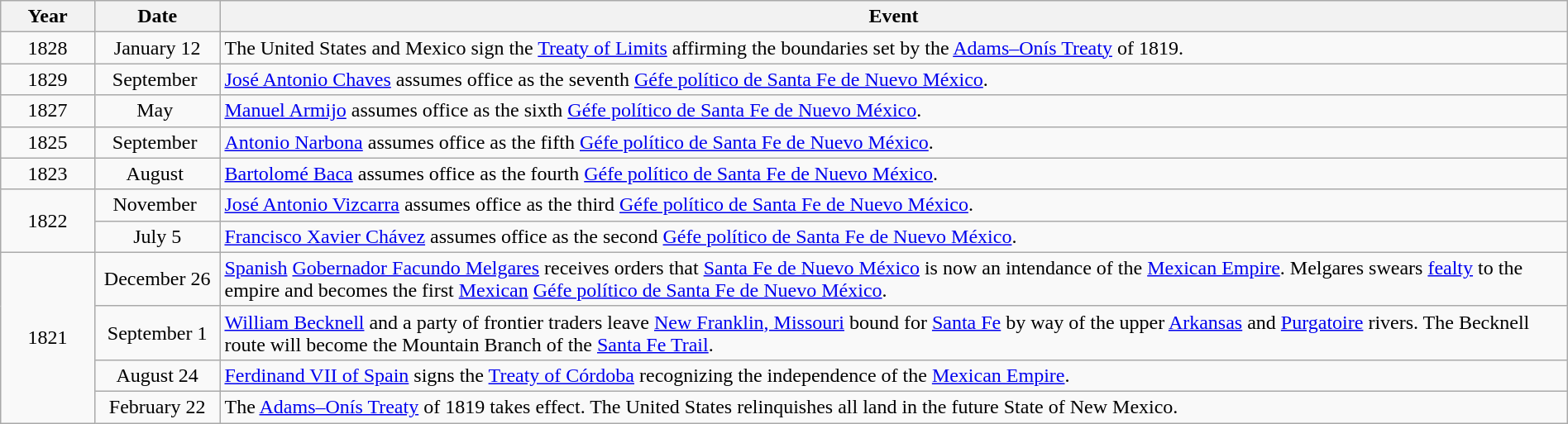<table class="wikitable" style="width:100%;">
<tr>
<th style="width:6%">Year</th>
<th style="width:8%">Date</th>
<th style="width:86%">Event</th>
</tr>
<tr>
<td align=center rowspan=1>1828</td>
<td align=center>January 12</td>
<td>The United States and Mexico sign the <a href='#'>Treaty of Limits</a> affirming the boundaries set by the <a href='#'>Adams–Onís Treaty</a> of 1819.</td>
</tr>
<tr>
<td align=center rowspan=1>1829</td>
<td align=center>September </td>
<td><a href='#'>José Antonio Chaves</a> assumes office as the seventh <a href='#'>Géfe político de Santa Fe de Nuevo México</a>.</td>
</tr>
<tr>
<td align=center rowspan=1>1827</td>
<td align=center>May </td>
<td><a href='#'>Manuel Armijo</a> assumes office as the sixth <a href='#'>Géfe político de Santa Fe de Nuevo México</a>.</td>
</tr>
<tr>
<td align=center rowspan=1>1825</td>
<td align=center>September </td>
<td><a href='#'>Antonio Narbona</a> assumes office as the fifth <a href='#'>Géfe político de Santa Fe de Nuevo México</a>.</td>
</tr>
<tr>
<td align=center rowspan=1>1823</td>
<td align=center>August </td>
<td><a href='#'>Bartolomé Baca</a> assumes office as the fourth <a href='#'>Géfe político de Santa Fe de Nuevo México</a>.</td>
</tr>
<tr>
<td align=center rowspan=2>1822</td>
<td align=center>November </td>
<td><a href='#'>José Antonio Vizcarra</a> assumes office as the third <a href='#'>Géfe político de Santa Fe de Nuevo México</a>.</td>
</tr>
<tr>
<td align=center>July 5</td>
<td><a href='#'>Francisco Xavier Chávez</a> assumes office as the second <a href='#'>Géfe político de Santa Fe de Nuevo México</a>.</td>
</tr>
<tr>
<td align=center rowspan=4>1821</td>
<td align=center>December 26</td>
<td><a href='#'>Spanish</a> <a href='#'>Gobernador Facundo Melgares</a> receives orders that <a href='#'>Santa Fe de Nuevo México</a> is now an intendance of the <a href='#'>Mexican Empire</a>.  Melgares swears <a href='#'>fealty</a> to the empire and becomes the first <a href='#'>Mexican</a> <a href='#'>Géfe político de Santa Fe de Nuevo México</a>.</td>
</tr>
<tr>
<td align=center>September 1</td>
<td><a href='#'>William Becknell</a> and a party of frontier traders leave <a href='#'>New Franklin, Missouri</a> bound for <a href='#'>Santa Fe</a> by way of the upper <a href='#'>Arkansas</a> and <a href='#'>Purgatoire</a> rivers.  The Becknell route will become the Mountain Branch of the <a href='#'>Santa Fe Trail</a>.</td>
</tr>
<tr>
<td align=center>August 24</td>
<td><a href='#'>Ferdinand VII of Spain</a> signs the <a href='#'>Treaty of Córdoba</a> recognizing the independence of the <a href='#'>Mexican Empire</a>.</td>
</tr>
<tr>
<td align=center>February 22</td>
<td>The <a href='#'>Adams–Onís Treaty</a> of 1819 takes effect.  The United States relinquishes all land in the future State of New Mexico.</td>
</tr>
</table>
